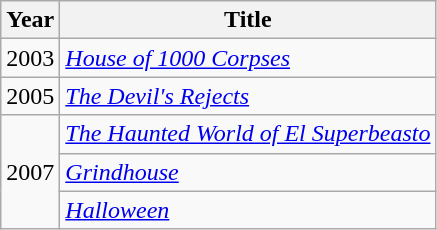<table class="wikitable">
<tr>
<th>Year</th>
<th>Title</th>
</tr>
<tr>
<td>2003</td>
<td><em><a href='#'>House of 1000 Corpses</a></em></td>
</tr>
<tr>
<td>2005</td>
<td><em><a href='#'>The Devil's Rejects</a></em></td>
</tr>
<tr>
<td rowspan="3">2007</td>
<td><em><a href='#'>The Haunted World of El Superbeasto</a></em></td>
</tr>
<tr>
<td><em><a href='#'>Grindhouse</a></em></td>
</tr>
<tr>
<td><em><a href='#'>Halloween</a></em></td>
</tr>
</table>
